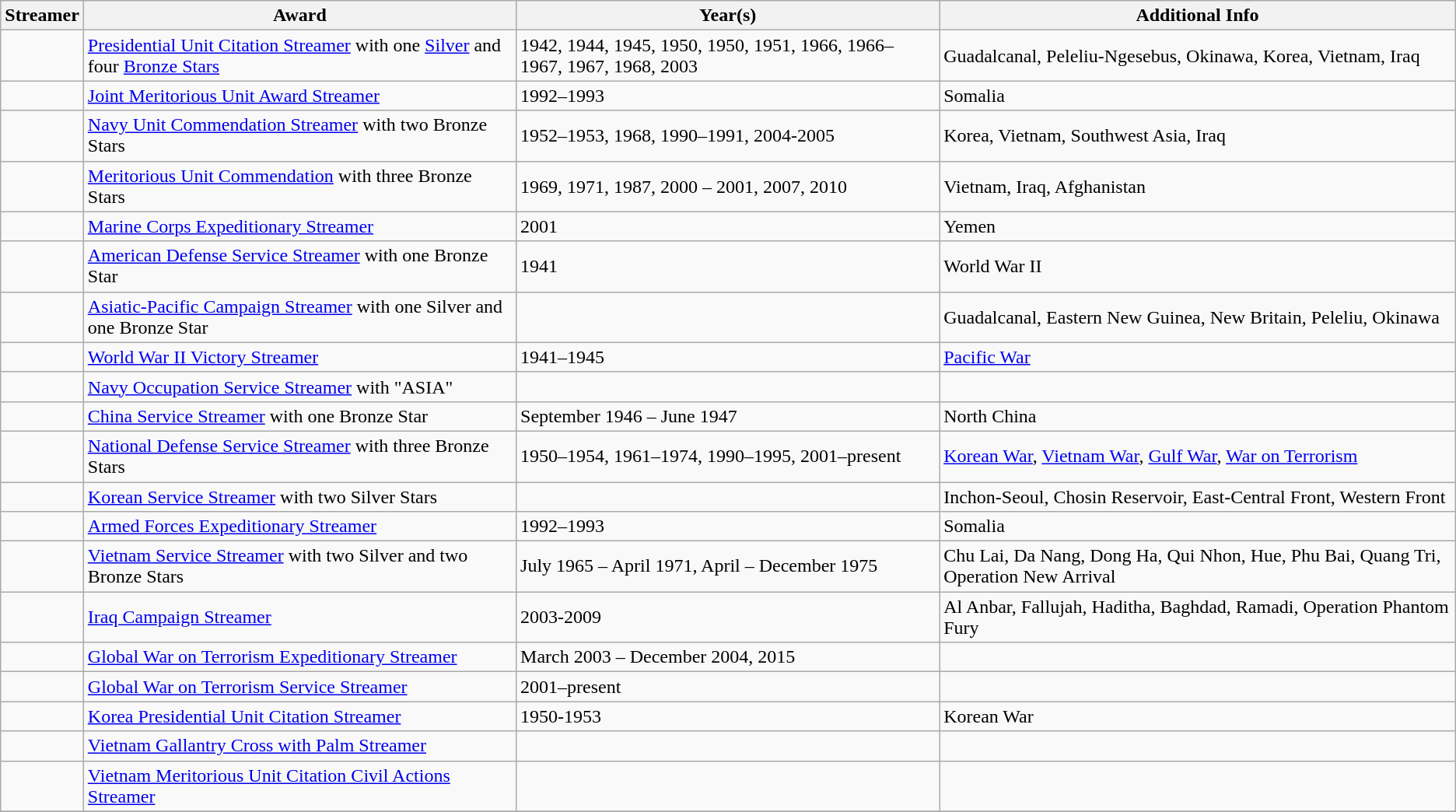<table class=wikitable>
<tr>
<th>Streamer</th>
<th>Award</th>
<th>Year(s)</th>
<th>Additional Info</th>
</tr>
<tr>
<td></td>
<td><a href='#'>Presidential Unit Citation Streamer</a> with one <a href='#'>Silver</a> and four <a href='#'>Bronze Stars</a></td>
<td>1942, 1944, 1945, 1950, 1950, 1951, 1966, 1966–1967, 1967, 1968, 2003</td>
<td>Guadalcanal, Peleliu-Ngesebus, Okinawa, Korea, Vietnam, Iraq</td>
</tr>
<tr>
<td></td>
<td><a href='#'>Joint Meritorious Unit Award Streamer</a></td>
<td>1992–1993</td>
<td>Somalia</td>
</tr>
<tr>
<td></td>
<td><a href='#'>Navy Unit Commendation Streamer</a> with two Bronze Stars</td>
<td>1952–1953, 1968, 1990–1991, 2004-2005</td>
<td>Korea, Vietnam, Southwest Asia, Iraq</td>
</tr>
<tr>
<td></td>
<td><a href='#'>Meritorious Unit Commendation</a> with three Bronze Stars</td>
<td>1969, 1971, 1987, 2000 – 2001, 2007, 2010</td>
<td>Vietnam, Iraq, Afghanistan</td>
</tr>
<tr>
<td></td>
<td><a href='#'>Marine Corps Expeditionary Streamer</a></td>
<td>2001</td>
<td>Yemen</td>
</tr>
<tr>
<td></td>
<td><a href='#'>American Defense Service Streamer</a> with one Bronze Star</td>
<td>1941</td>
<td>World War II</td>
</tr>
<tr>
<td></td>
<td><a href='#'>Asiatic-Pacific Campaign Streamer</a> with one Silver and one Bronze Star</td>
<td><br></td>
<td>Guadalcanal, Eastern New Guinea, New Britain, Peleliu, Okinawa</td>
</tr>
<tr>
<td></td>
<td><a href='#'>World War II Victory Streamer</a></td>
<td>1941–1945</td>
<td><a href='#'>Pacific War</a></td>
</tr>
<tr>
<td></td>
<td><a href='#'>Navy Occupation Service Streamer</a> with "ASIA"</td>
<td><br></td>
<td><br></td>
</tr>
<tr>
<td></td>
<td><a href='#'>China Service Streamer</a> with one Bronze Star</td>
<td>September 1946 – June 1947</td>
<td>North China</td>
</tr>
<tr>
<td></td>
<td><a href='#'>National Defense Service Streamer</a> with three Bronze Stars</td>
<td>1950–1954, 1961–1974, 1990–1995, 2001–present</td>
<td><a href='#'>Korean War</a>, <a href='#'>Vietnam War</a>, <a href='#'>Gulf War</a>, <a href='#'>War on Terrorism</a></td>
</tr>
<tr>
<td></td>
<td><a href='#'>Korean Service Streamer</a> with two Silver Stars</td>
<td><br></td>
<td>Inchon-Seoul, Chosin Reservoir, East-Central Front, Western Front</td>
</tr>
<tr>
<td></td>
<td><a href='#'>Armed Forces Expeditionary Streamer</a></td>
<td>1992–1993</td>
<td>Somalia</td>
</tr>
<tr>
<td></td>
<td><a href='#'>Vietnam Service Streamer</a> with two Silver and two Bronze Stars</td>
<td>July 1965 – April 1971, April – December 1975</td>
<td>Chu Lai, Da Nang, Dong Ha, Qui Nhon, Hue, Phu Bai, Quang Tri, Operation New Arrival</td>
</tr>
<tr>
<td></td>
<td><a href='#'>Iraq Campaign Streamer</a></td>
<td>2003-2009</td>
<td>Al Anbar, Fallujah, Haditha, Baghdad, Ramadi, Operation Phantom Fury</td>
</tr>
<tr>
<td></td>
<td><a href='#'>Global War on Terrorism Expeditionary Streamer</a></td>
<td>March 2003 – December 2004, 2015</td>
<td><br></td>
</tr>
<tr>
<td></td>
<td><a href='#'>Global War on Terrorism Service Streamer</a></td>
<td>2001–present</td>
<td><br></td>
</tr>
<tr>
<td></td>
<td><a href='#'>Korea Presidential Unit Citation Streamer</a></td>
<td>1950-1953<br></td>
<td>Korean War<br></td>
</tr>
<tr>
<td></td>
<td><a href='#'>Vietnam Gallantry Cross with Palm Streamer</a></td>
<td><br></td>
<td><br></td>
</tr>
<tr>
<td></td>
<td><a href='#'>Vietnam Meritorious Unit Citation Civil Actions Streamer</a></td>
<td><br></td>
<td><br></td>
</tr>
<tr>
</tr>
</table>
